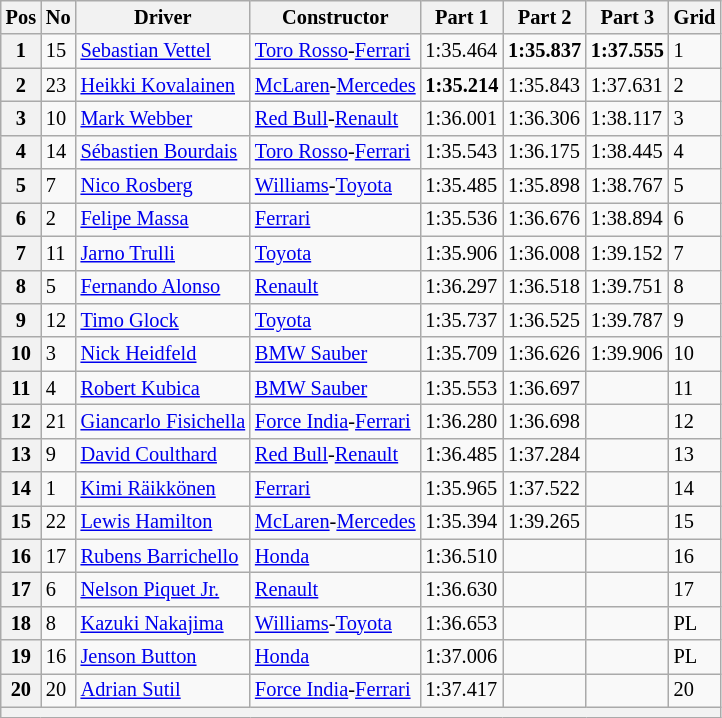<table class="wikitable sortable" style="font-size:85%">
<tr>
<th>Pos</th>
<th>No</th>
<th>Driver</th>
<th>Constructor</th>
<th>Part 1</th>
<th>Part 2</th>
<th>Part 3</th>
<th>Grid</th>
</tr>
<tr>
<th>1</th>
<td>15</td>
<td> <a href='#'>Sebastian Vettel</a></td>
<td><a href='#'>Toro Rosso</a>-<a href='#'>Ferrari</a></td>
<td>1:35.464</td>
<td><strong>1:35.837</strong></td>
<td><strong>1:37.555</strong></td>
<td>1</td>
</tr>
<tr>
<th>2</th>
<td>23</td>
<td> <a href='#'>Heikki Kovalainen</a></td>
<td align:"left" nowrap><a href='#'>McLaren</a>-<a href='#'>Mercedes</a></td>
<td><strong>1:35.214</strong></td>
<td>1:35.843</td>
<td>1:37.631</td>
<td>2</td>
</tr>
<tr>
<th>3</th>
<td>10</td>
<td> <a href='#'>Mark Webber</a></td>
<td><a href='#'>Red Bull</a>-<a href='#'>Renault</a></td>
<td>1:36.001</td>
<td>1:36.306</td>
<td>1:38.117</td>
<td>3</td>
</tr>
<tr>
<th>4</th>
<td>14</td>
<td> <a href='#'>Sébastien Bourdais</a></td>
<td><a href='#'>Toro Rosso</a>-<a href='#'>Ferrari</a></td>
<td>1:35.543</td>
<td>1:36.175</td>
<td>1:38.445</td>
<td>4</td>
</tr>
<tr>
<th>5</th>
<td>7</td>
<td> <a href='#'>Nico Rosberg</a></td>
<td><a href='#'>Williams</a>-<a href='#'>Toyota</a></td>
<td>1:35.485</td>
<td>1:35.898</td>
<td>1:38.767</td>
<td>5</td>
</tr>
<tr>
<th>6</th>
<td>2</td>
<td> <a href='#'>Felipe Massa</a></td>
<td><a href='#'>Ferrari</a></td>
<td>1:35.536</td>
<td>1:36.676</td>
<td>1:38.894</td>
<td>6</td>
</tr>
<tr>
<th>7</th>
<td>11</td>
<td> <a href='#'>Jarno Trulli</a></td>
<td><a href='#'>Toyota</a></td>
<td>1:35.906</td>
<td>1:36.008</td>
<td>1:39.152</td>
<td>7</td>
</tr>
<tr>
<th>8</th>
<td>5</td>
<td> <a href='#'>Fernando Alonso</a></td>
<td><a href='#'>Renault</a></td>
<td>1:36.297</td>
<td>1:36.518</td>
<td>1:39.751</td>
<td>8</td>
</tr>
<tr>
<th>9</th>
<td>12</td>
<td> <a href='#'>Timo Glock</a></td>
<td><a href='#'>Toyota</a></td>
<td>1:35.737</td>
<td>1:36.525</td>
<td>1:39.787</td>
<td>9</td>
</tr>
<tr>
<th>10</th>
<td>3</td>
<td> <a href='#'>Nick Heidfeld</a></td>
<td><a href='#'>BMW Sauber</a></td>
<td>1:35.709</td>
<td>1:36.626</td>
<td>1:39.906</td>
<td>10</td>
</tr>
<tr>
<th>11</th>
<td>4</td>
<td> <a href='#'>Robert Kubica</a></td>
<td><a href='#'>BMW Sauber</a></td>
<td>1:35.553</td>
<td>1:36.697</td>
<td></td>
<td>11</td>
</tr>
<tr>
<th>12</th>
<td>21</td>
<td align:"left" nowrap> <a href='#'>Giancarlo Fisichella</a></td>
<td><a href='#'>Force India</a>-<a href='#'>Ferrari</a></td>
<td>1:36.280</td>
<td>1:36.698</td>
<td></td>
<td>12</td>
</tr>
<tr>
<th>13</th>
<td>9</td>
<td> <a href='#'>David Coulthard</a></td>
<td><a href='#'>Red Bull</a>-<a href='#'>Renault</a></td>
<td>1:36.485</td>
<td>1:37.284</td>
<td></td>
<td>13</td>
</tr>
<tr>
<th>14</th>
<td>1</td>
<td> <a href='#'>Kimi Räikkönen</a></td>
<td><a href='#'>Ferrari</a></td>
<td>1:35.965</td>
<td>1:37.522</td>
<td></td>
<td>14</td>
</tr>
<tr>
<th>15</th>
<td>22</td>
<td> <a href='#'>Lewis Hamilton</a></td>
<td><a href='#'>McLaren</a>-<a href='#'>Mercedes</a></td>
<td>1:35.394</td>
<td>1:39.265</td>
<td></td>
<td>15</td>
</tr>
<tr>
<th>16</th>
<td>17</td>
<td> <a href='#'>Rubens Barrichello</a></td>
<td><a href='#'>Honda</a></td>
<td>1:36.510</td>
<td></td>
<td></td>
<td>16</td>
</tr>
<tr>
<th>17</th>
<td>6</td>
<td> <a href='#'>Nelson Piquet Jr.</a></td>
<td><a href='#'>Renault</a></td>
<td>1:36.630</td>
<td></td>
<td></td>
<td>17</td>
</tr>
<tr>
<th>18</th>
<td>8</td>
<td> <a href='#'>Kazuki Nakajima</a></td>
<td><a href='#'>Williams</a>-<a href='#'>Toyota</a></td>
<td>1:36.653</td>
<td></td>
<td></td>
<td>PL</td>
</tr>
<tr>
<th>19</th>
<td>16</td>
<td> <a href='#'>Jenson Button</a></td>
<td><a href='#'>Honda</a></td>
<td>1:37.006</td>
<td></td>
<td></td>
<td>PL</td>
</tr>
<tr>
<th>20</th>
<td>20</td>
<td> <a href='#'>Adrian Sutil</a></td>
<td><a href='#'>Force India</a>-<a href='#'>Ferrari</a></td>
<td>1:37.417</td>
<td></td>
<td></td>
<td>20</td>
</tr>
<tr>
<th colspan="8"></th>
</tr>
</table>
